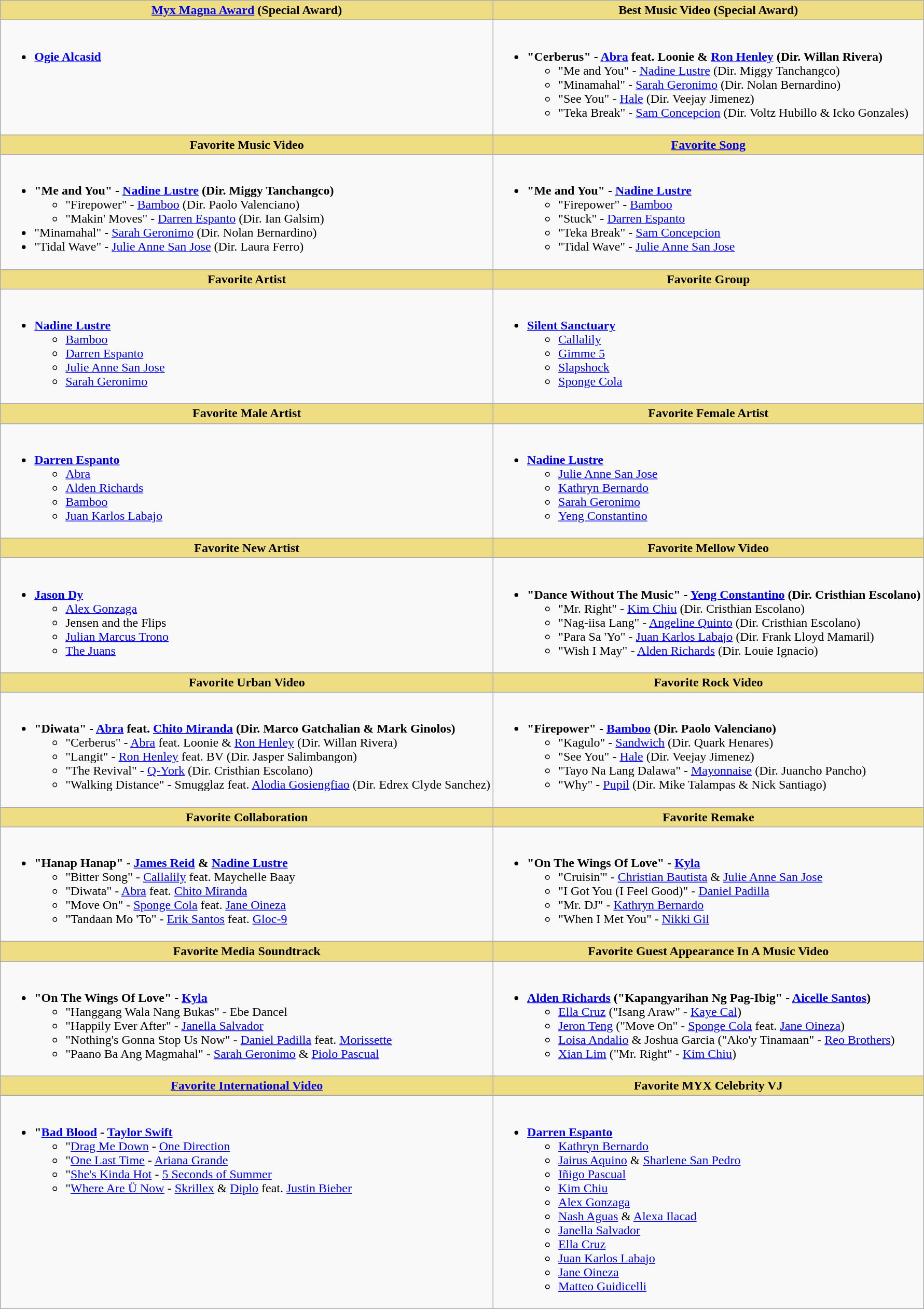<table class=wikitable style="width="150%">
<tr>
<th ! style="background:#EEDD82; width=;"50%"><a href='#'>Myx Magna Award</a> (Special Award)</th>
<th ! style="background:#EEDD82; width=;"50%">Best Music Video (Special Award)</th>
</tr>
<tr>
<td valign="top"><br><ul><li><strong><a href='#'>Ogie Alcasid</a></strong></li></ul></td>
<td valign="top"><br><ul><li><strong>"Cerberus" - <a href='#'>Abra</a> feat. Loonie & <a href='#'>Ron Henley</a> (Dir. Willan Rivera)</strong><ul><li>"Me and You" - <a href='#'>Nadine Lustre</a> (Dir. Miggy Tanchangco)</li><li>"Minamahal" - <a href='#'>Sarah Geronimo</a> (Dir. Nolan Bernardino)</li><li>"See You" - <a href='#'>Hale</a> (Dir. Veejay Jimenez)</li><li>"Teka Break" - <a href='#'>Sam Concepcion</a> (Dir. Voltz Hubillo & Icko Gonzales)</li></ul></li></ul></td>
</tr>
<tr>
<th ! style="background:#EEDD82; width=;"50%">Favorite Music Video</th>
<th ! style="background:#EEDD82; width=;"50%"><a href='#'>Favorite Song</a></th>
</tr>
<tr>
<td valign="top"><br><ul><li><strong>"Me and You" - <a href='#'>Nadine Lustre</a> (Dir. Miggy Tanchangco)</strong><ul><li>"Firepower" - <a href='#'>Bamboo</a> (Dir. Paolo Valenciano)</li><li>"Makin' Moves" - <a href='#'>Darren Espanto</a> (Dir. Ian Galsim)</li></ul></li><li>"Minamahal" - <a href='#'>Sarah Geronimo</a> (Dir. Nolan Bernardino)</li><li>"Tidal Wave" - <a href='#'>Julie Anne San Jose</a> (Dir. Laura Ferro)</li></ul></td>
<td valign="top"><br><ul><li><strong>"Me and You" - <a href='#'>Nadine Lustre</a></strong><ul><li>"Firepower" - <a href='#'>Bamboo</a></li><li>"Stuck" - <a href='#'>Darren Espanto</a></li><li>"Teka Break" - <a href='#'>Sam Concepcion</a></li><li>"Tidal Wave" - <a href='#'>Julie Anne San Jose</a></li></ul></li></ul></td>
</tr>
<tr>
<th ! style="background:#EEDD82; width=;"50%">Favorite Artist</th>
<th ! style="background:#EEDD82; width=;"50%">Favorite Group</th>
</tr>
<tr>
<td valign="top"><br><ul><li><strong><a href='#'>Nadine Lustre</a></strong><ul><li><a href='#'>Bamboo</a></li><li><a href='#'>Darren Espanto</a></li><li><a href='#'>Julie Anne San Jose</a></li><li><a href='#'>Sarah Geronimo</a></li></ul></li></ul></td>
<td valign="top"><br><ul><li><strong><a href='#'>Silent Sanctuary</a></strong><ul><li><a href='#'>Callalily</a></li><li><a href='#'>Gimme 5</a></li><li><a href='#'>Slapshock</a></li><li><a href='#'>Sponge Cola</a></li></ul></li></ul></td>
</tr>
<tr>
<th ! style="background:#EEDD82; width=;"50%">Favorite Male Artist</th>
<th ! style="background:#EEDD82; width=;"50%">Favorite Female Artist</th>
</tr>
<tr>
<td valign="top"><br><ul><li><strong><a href='#'>Darren Espanto</a></strong><ul><li><a href='#'>Abra</a></li><li><a href='#'>Alden Richards</a></li><li><a href='#'>Bamboo</a></li><li><a href='#'>Juan Karlos Labajo</a></li></ul></li></ul></td>
<td valign="top"><br><ul><li><strong><a href='#'>Nadine Lustre</a></strong><ul><li><a href='#'>Julie Anne San Jose</a></li><li><a href='#'>Kathryn Bernardo</a></li><li><a href='#'>Sarah Geronimo</a></li><li><a href='#'>Yeng Constantino</a></li></ul></li></ul></td>
</tr>
<tr>
<th ! style="background:#EEDD82; width=;"50%">Favorite New Artist</th>
<th ! style="background:#EEDD82; width=;"50%">Favorite Mellow Video</th>
</tr>
<tr>
<td valign="top"><br><ul><li><strong><a href='#'>Jason Dy</a></strong><ul><li><a href='#'>Alex Gonzaga</a></li><li>Jensen and the Flips</li><li><a href='#'>Julian Marcus Trono</a></li><li><a href='#'>The Juans</a></li></ul></li></ul></td>
<td valign="top"><br><ul><li><strong>"Dance Without The Music" - <a href='#'>Yeng Constantino</a> (Dir. Cristhian Escolano)</strong><ul><li>"Mr. Right" - <a href='#'>Kim Chiu</a> (Dir. Cristhian Escolano)</li><li>"Nag-iisa Lang" - <a href='#'>Angeline Quinto</a> (Dir. Cristhian Escolano)</li><li>"Para Sa 'Yo" - <a href='#'>Juan Karlos Labajo</a> (Dir. Frank Lloyd Mamaril)</li><li>"Wish I May" - <a href='#'>Alden Richards</a> (Dir. Louie Ignacio)</li></ul></li></ul></td>
</tr>
<tr>
<th ! style="background:#EEDD82; width=;"50%">Favorite Urban Video</th>
<th ! style="background:#EEDD82; width=;"50%">Favorite Rock Video</th>
</tr>
<tr>
<td valign="top"><br><ul><li><strong>"Diwata" - <a href='#'>Abra</a> feat. <a href='#'>Chito Miranda</a> (Dir. Marco Gatchalian & Mark Ginolos)</strong><ul><li>"Cerberus" - <a href='#'>Abra</a> feat. Loonie & <a href='#'>Ron Henley</a> (Dir. Willan Rivera)</li><li>"Langit" - <a href='#'>Ron Henley</a> feat. BV (Dir. Jasper Salimbangon)</li><li>"The Revival" - <a href='#'>Q-York</a> (Dir. Cristhian Escolano)</li><li>"Walking Distance" - Smugglaz feat. <a href='#'>Alodia Gosiengfiao</a> (Dir. Edrex Clyde Sanchez)</li></ul></li></ul></td>
<td valign="top"><br><ul><li><strong>"Firepower" - <a href='#'>Bamboo</a> (Dir. Paolo Valenciano)</strong><ul><li>"Kagulo" - <a href='#'>Sandwich</a> (Dir. Quark Henares)</li><li>"See You" - <a href='#'>Hale</a> (Dir. Veejay Jimenez)</li><li>"Tayo Na Lang Dalawa" - <a href='#'>Mayonnaise</a> (Dir. Juancho Pancho)</li><li>"Why" - <a href='#'>Pupil</a> (Dir. Mike Talampas & Nick Santiago)</li></ul></li></ul></td>
</tr>
<tr>
<th ! style="background:#EEDD82; width=;"50%">Favorite Collaboration</th>
<th ! style="background:#EEDD82; width=;"50%">Favorite Remake</th>
</tr>
<tr>
<td valign="top"><br><ul><li><strong>"Hanap Hanap" - <a href='#'>James Reid</a> & <a href='#'>Nadine Lustre</a></strong><ul><li>"Bitter Song" - <a href='#'>Callalily</a> feat. Maychelle Baay</li><li>"Diwata" - <a href='#'>Abra</a> feat. <a href='#'>Chito Miranda</a></li><li>"Move On" - <a href='#'>Sponge Cola</a> feat. <a href='#'>Jane Oineza</a></li><li>"Tandaan Mo 'To" - <a href='#'>Erik Santos</a> feat. <a href='#'>Gloc-9</a></li></ul></li></ul></td>
<td valign="top"><br><ul><li><strong>"On The Wings Of Love" - <a href='#'>Kyla</a></strong><ul><li>"Cruisin'" - <a href='#'>Christian Bautista</a> & <a href='#'>Julie Anne San Jose</a></li><li>"I Got You (I Feel Good)" - <a href='#'>Daniel Padilla</a></li><li>"Mr. DJ" - <a href='#'>Kathryn Bernardo</a></li><li>"When I Met You" - <a href='#'>Nikki Gil</a></li></ul></li></ul></td>
</tr>
<tr>
<th ! style="background:#EEDD82; width=;"50%">Favorite Media Soundtrack</th>
<th ! style="background:#EEDD82; width=;"50%">Favorite Guest Appearance In A Music Video</th>
</tr>
<tr>
<td valign="top"><br><ul><li><strong>"On The Wings Of Love" - <a href='#'>Kyla</a></strong><ul><li>"Hanggang Wala Nang Bukas" - Ebe Dancel</li><li>"Happily Ever After" - <a href='#'>Janella Salvador</a></li><li>"Nothing's Gonna Stop Us Now" - <a href='#'>Daniel Padilla</a> feat. <a href='#'>Morissette</a></li><li>"Paano Ba Ang Magmahal" - <a href='#'>Sarah Geronimo</a> & <a href='#'>Piolo Pascual</a></li></ul></li></ul></td>
<td valign="top"><br><ul><li><strong><a href='#'>Alden Richards</a> ("Kapangyarihan Ng Pag-Ibig" - <a href='#'>Aicelle Santos</a>)</strong><ul><li><a href='#'>Ella Cruz</a> ("Isang Araw" - <a href='#'>Kaye Cal</a>)</li><li><a href='#'>Jeron Teng</a> ("Move On" - <a href='#'>Sponge Cola</a> feat. <a href='#'>Jane Oineza</a>)</li><li><a href='#'>Loisa Andalio</a> & Joshua Garcia ("Ako'y Tinamaan" - <a href='#'>Reo Brothers</a>)</li><li><a href='#'>Xian Lim</a> ("Mr. Right" - <a href='#'>Kim Chiu</a>)</li></ul></li></ul></td>
</tr>
<tr>
<th ! style="background:#EEDD82; width=;"50%"><a href='#'>Favorite International Video</a></th>
<th ! style="background:#EEDD82; width=;"50%">Favorite MYX Celebrity VJ</th>
</tr>
<tr>
<td valign="top"><br><ul><li><strong>"<a href='#'>Bad Blood</a> - <a href='#'>Taylor Swift</a></strong><ul><li>"<a href='#'>Drag Me Down</a> - <a href='#'>One Direction</a></li><li>"<a href='#'>One Last Time</a> - <a href='#'>Ariana Grande</a></li><li>"<a href='#'>She's Kinda Hot</a> - <a href='#'>5 Seconds of Summer</a></li><li>"<a href='#'>Where Are Ü Now</a> - <a href='#'>Skrillex</a> & <a href='#'>Diplo</a> feat. <a href='#'>Justin Bieber</a></li></ul></li></ul></td>
<td valign="top"><br><ul><li><strong><a href='#'>Darren Espanto</a></strong><ul><li><a href='#'>Kathryn Bernardo</a></li><li><a href='#'>Jairus Aquino</a> & <a href='#'>Sharlene San Pedro</a></li><li><a href='#'>Iñigo Pascual</a></li><li><a href='#'>Kim Chiu</a></li><li><a href='#'>Alex Gonzaga</a></li><li><a href='#'>Nash Aguas</a> & <a href='#'>Alexa Ilacad</a></li><li><a href='#'>Janella Salvador</a></li><li><a href='#'>Ella Cruz</a></li><li><a href='#'>Juan Karlos Labajo</a></li><li><a href='#'>Jane Oineza</a></li><li><a href='#'>Matteo Guidicelli</a></li></ul></li></ul></td>
</tr>
</table>
